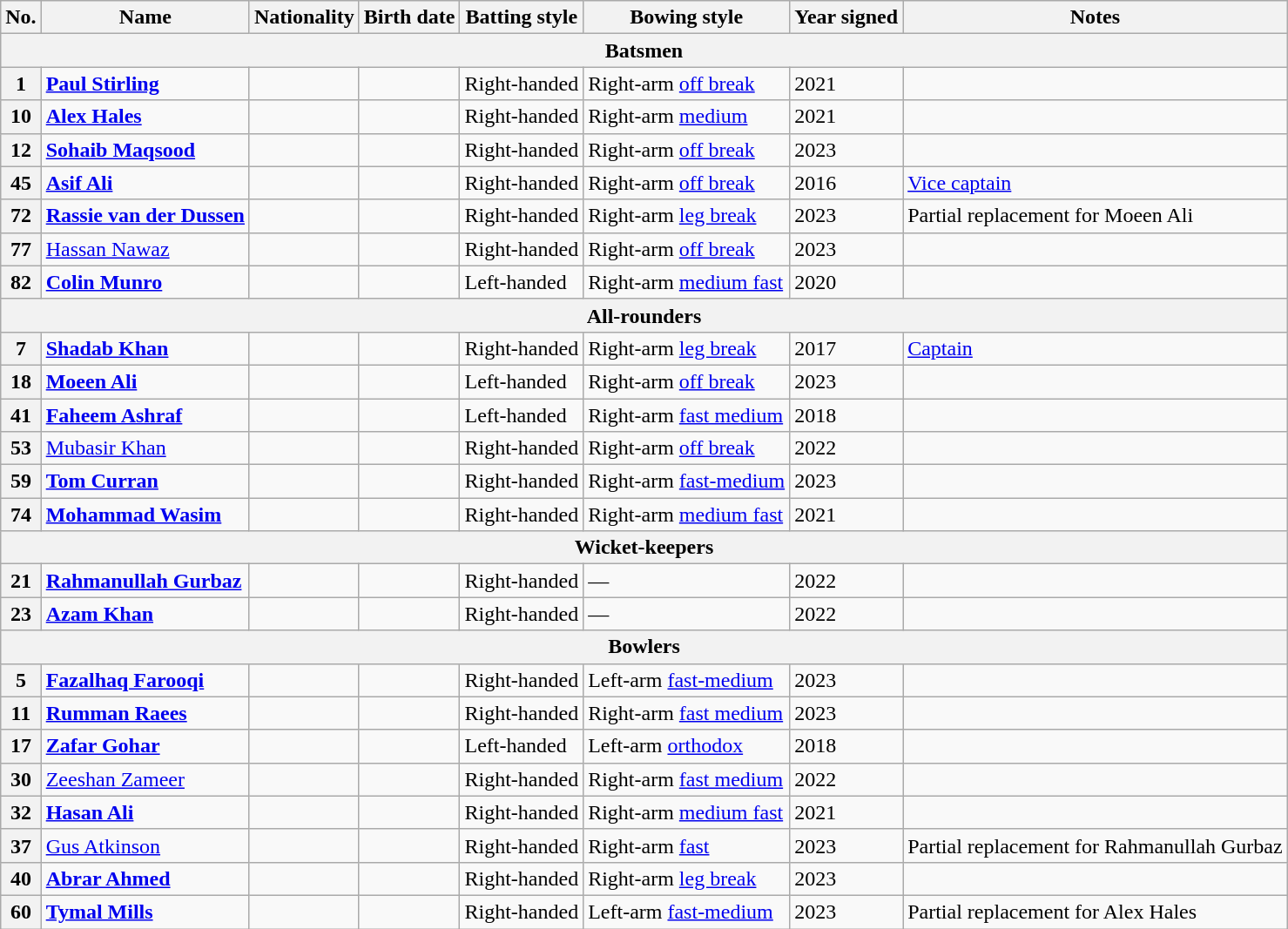<table class="wikitable">
<tr>
<th>No.</th>
<th>Name</th>
<th>Nationality</th>
<th>Birth date</th>
<th>Batting style</th>
<th>Bowing style</th>
<th>Year signed</th>
<th>Notes</th>
</tr>
<tr>
<th colspan="8">Batsmen</th>
</tr>
<tr>
<th>1</th>
<td><strong><a href='#'>Paul Stirling</a></strong></td>
<td></td>
<td></td>
<td>Right-handed</td>
<td>Right-arm <a href='#'>off break</a></td>
<td>2021</td>
<td></td>
</tr>
<tr>
<th>10</th>
<td><strong><a href='#'>Alex Hales</a></strong></td>
<td></td>
<td></td>
<td>Right-handed</td>
<td>Right-arm <a href='#'>medium</a></td>
<td>2021</td>
<td></td>
</tr>
<tr>
<th>12</th>
<td><strong><a href='#'>Sohaib Maqsood</a></strong></td>
<td></td>
<td></td>
<td>Right-handed</td>
<td>Right-arm <a href='#'>off break</a></td>
<td>2023</td>
<td></td>
</tr>
<tr>
<th>45</th>
<td><strong><a href='#'>Asif Ali</a></strong></td>
<td></td>
<td></td>
<td>Right-handed</td>
<td>Right-arm <a href='#'>off break</a></td>
<td>2016</td>
<td><a href='#'>Vice captain</a></td>
</tr>
<tr>
<th>72</th>
<td><strong><a href='#'>Rassie van der Dussen</a></strong></td>
<td></td>
<td></td>
<td>Right-handed</td>
<td>Right-arm <a href='#'>leg break</a></td>
<td>2023</td>
<td>Partial replacement for Moeen Ali</td>
</tr>
<tr>
<th>77</th>
<td><a href='#'>Hassan Nawaz</a></td>
<td></td>
<td></td>
<td>Right-handed</td>
<td>Right-arm <a href='#'>off break</a></td>
<td>2023</td>
<td></td>
</tr>
<tr>
<th>82</th>
<td><strong><a href='#'>Colin Munro</a></strong></td>
<td></td>
<td></td>
<td>Left-handed</td>
<td>Right-arm <a href='#'>medium fast</a></td>
<td>2020</td>
<td></td>
</tr>
<tr>
<th colspan="8">All-rounders</th>
</tr>
<tr>
<th>7</th>
<td><strong><a href='#'>Shadab Khan</a></strong></td>
<td></td>
<td></td>
<td>Right-handed</td>
<td>Right-arm <a href='#'>leg break</a></td>
<td>2017</td>
<td><a href='#'>Captain</a></td>
</tr>
<tr>
<th>18</th>
<td><strong><a href='#'>Moeen Ali</a></strong></td>
<td></td>
<td></td>
<td>Left-handed</td>
<td>Right-arm <a href='#'>off break</a></td>
<td>2023</td>
<td></td>
</tr>
<tr>
<th>41</th>
<td><strong><a href='#'>Faheem Ashraf</a></strong></td>
<td></td>
<td></td>
<td>Left-handed</td>
<td>Right-arm <a href='#'>fast medium</a></td>
<td>2018</td>
<td></td>
</tr>
<tr>
<th>53</th>
<td><a href='#'>Mubasir Khan</a></td>
<td></td>
<td></td>
<td>Right-handed</td>
<td>Right-arm <a href='#'>off break</a></td>
<td>2022</td>
<td></td>
</tr>
<tr>
<th>59</th>
<td><strong><a href='#'>Tom Curran</a></strong></td>
<td></td>
<td></td>
<td>Right-handed</td>
<td>Right-arm <a href='#'>fast-medium</a></td>
<td>2023</td>
<td></td>
</tr>
<tr>
<th>74</th>
<td><strong><a href='#'>Mohammad Wasim</a></strong></td>
<td></td>
<td></td>
<td>Right-handed</td>
<td>Right-arm <a href='#'>medium fast</a></td>
<td>2021</td>
<td></td>
</tr>
<tr>
<th colspan="9">Wicket-keepers</th>
</tr>
<tr>
<th>21</th>
<td><strong><a href='#'>Rahmanullah Gurbaz</a></strong></td>
<td></td>
<td></td>
<td>Right-handed</td>
<td>—</td>
<td>2022</td>
<td></td>
</tr>
<tr>
<th>23</th>
<td><strong><a href='#'>Azam Khan</a></strong></td>
<td></td>
<td></td>
<td>Right-handed</td>
<td>—</td>
<td>2022</td>
<td></td>
</tr>
<tr>
<th colspan="8">Bowlers</th>
</tr>
<tr>
<th>5</th>
<td><strong><a href='#'>Fazalhaq Farooqi</a></strong></td>
<td></td>
<td></td>
<td>Right-handed</td>
<td>Left-arm <a href='#'>fast-medium</a></td>
<td>2023</td>
<td></td>
</tr>
<tr>
<th>11</th>
<td><strong><a href='#'>Rumman Raees</a></strong></td>
<td></td>
<td></td>
<td>Right-handed</td>
<td>Right-arm <a href='#'>fast medium</a></td>
<td>2023</td>
<td></td>
</tr>
<tr>
<th>17</th>
<td><strong><a href='#'>Zafar Gohar</a></strong></td>
<td></td>
<td></td>
<td>Left-handed</td>
<td>Left-arm <a href='#'>orthodox</a></td>
<td>2018</td>
<td></td>
</tr>
<tr>
<th>30</th>
<td><a href='#'>Zeeshan Zameer</a></td>
<td></td>
<td></td>
<td>Right-handed</td>
<td>Right-arm <a href='#'>fast medium</a></td>
<td>2022</td>
<td></td>
</tr>
<tr>
<th>32</th>
<td><strong><a href='#'>Hasan Ali</a></strong></td>
<td></td>
<td></td>
<td>Right-handed</td>
<td>Right-arm <a href='#'>medium fast</a></td>
<td>2021</td>
<td></td>
</tr>
<tr>
<th>37</th>
<td><a href='#'>Gus Atkinson</a></td>
<td></td>
<td></td>
<td>Right-handed</td>
<td>Right-arm <a href='#'>fast</a></td>
<td>2023</td>
<td>Partial replacement for Rahmanullah Gurbaz</td>
</tr>
<tr>
<th>40</th>
<td><strong><a href='#'>Abrar Ahmed</a></strong></td>
<td></td>
<td></td>
<td>Right-handed</td>
<td>Right-arm <a href='#'>leg break</a></td>
<td>2023</td>
<td></td>
</tr>
<tr>
<th>60</th>
<td><strong><a href='#'>Tymal Mills</a></strong></td>
<td></td>
<td></td>
<td>Right-handed</td>
<td>Left-arm <a href='#'>fast-medium</a></td>
<td>2023</td>
<td>Partial replacement for Alex Hales</td>
</tr>
</table>
